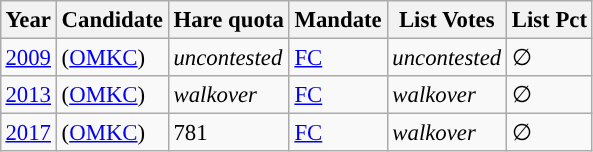<table class="wikitable" style="margin:0.5em ; font-size:95%">
<tr>
<th>Year</th>
<th>Candidate</th>
<th>Hare quota</th>
<th>Mandate</th>
<th>List Votes</th>
<th>List Pct</th>
</tr>
<tr>
<td><a href='#'>2009</a></td>
<td> (<a href='#'>OMKC</a>)</td>
<td><em>uncontested</em></td>
<td><a href='#'>FC</a></td>
<td><em>uncontested</em></td>
<td>∅</td>
</tr>
<tr>
<td><a href='#'>2013</a></td>
<td> (<a href='#'>OMKC</a>)</td>
<td><em>walkover</em></td>
<td><a href='#'>FC</a></td>
<td><em>walkover</em></td>
<td>∅</td>
</tr>
<tr>
<td><a href='#'>2017</a></td>
<td> (<a href='#'>OMKC</a>)</td>
<td>781</td>
<td><a href='#'>FC</a></td>
<td><em>walkover</em></td>
<td>∅</td>
</tr>
</table>
